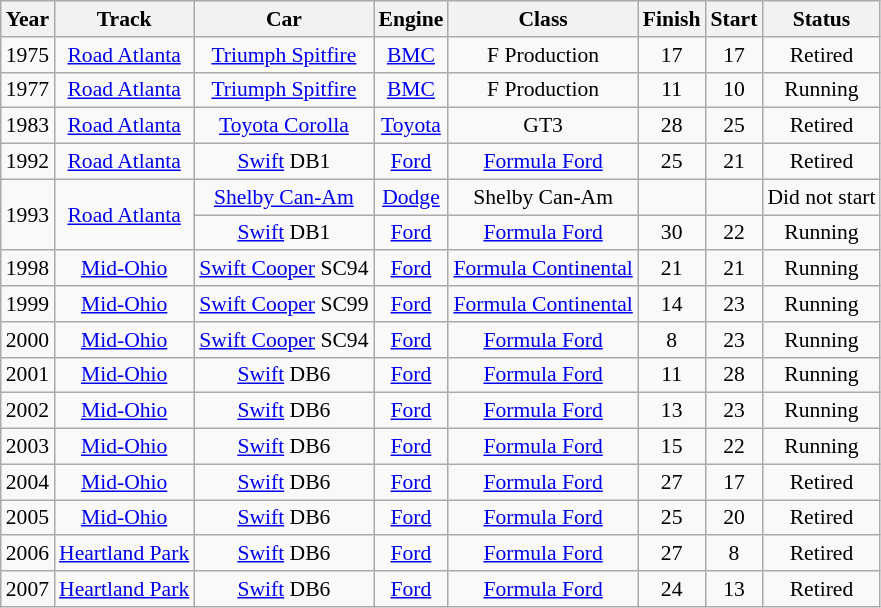<table class="wikitable" style="text-align:center; font-size:90%">
<tr>
<th>Year</th>
<th>Track</th>
<th>Car</th>
<th>Engine</th>
<th>Class</th>
<th>Finish</th>
<th>Start</th>
<th>Status</th>
</tr>
<tr>
<td>1975</td>
<td><a href='#'>Road Atlanta</a></td>
<td><a href='#'>Triumph Spitfire</a></td>
<td><a href='#'>BMC</a></td>
<td>F Production</td>
<td>17</td>
<td>17</td>
<td>Retired</td>
</tr>
<tr>
<td>1977</td>
<td><a href='#'>Road Atlanta</a></td>
<td><a href='#'>Triumph Spitfire</a></td>
<td><a href='#'>BMC</a></td>
<td>F Production</td>
<td>11</td>
<td>10</td>
<td>Running</td>
</tr>
<tr>
<td>1983</td>
<td><a href='#'>Road Atlanta</a></td>
<td><a href='#'>Toyota Corolla</a></td>
<td><a href='#'>Toyota</a></td>
<td>GT3</td>
<td>28</td>
<td>25</td>
<td>Retired</td>
</tr>
<tr>
<td>1992</td>
<td><a href='#'>Road Atlanta</a></td>
<td><a href='#'>Swift</a> DB1</td>
<td><a href='#'>Ford</a></td>
<td><a href='#'>Formula Ford</a></td>
<td>25</td>
<td>21</td>
<td>Retired</td>
</tr>
<tr>
<td rowspan=2>1993</td>
<td rowspan=2><a href='#'>Road Atlanta</a></td>
<td><a href='#'>Shelby Can-Am</a></td>
<td><a href='#'>Dodge</a></td>
<td>Shelby Can-Am</td>
<td></td>
<td></td>
<td>Did not start</td>
</tr>
<tr>
<td><a href='#'>Swift</a> DB1</td>
<td><a href='#'>Ford</a></td>
<td><a href='#'>Formula Ford</a></td>
<td>30</td>
<td>22</td>
<td>Running</td>
</tr>
<tr>
<td>1998</td>
<td><a href='#'>Mid-Ohio</a></td>
<td><a href='#'>Swift Cooper</a> SC94</td>
<td><a href='#'>Ford</a></td>
<td><a href='#'>Formula Continental</a></td>
<td>21</td>
<td>21</td>
<td>Running</td>
</tr>
<tr>
<td>1999</td>
<td><a href='#'>Mid-Ohio</a></td>
<td><a href='#'>Swift Cooper</a> SC99</td>
<td><a href='#'>Ford</a></td>
<td><a href='#'>Formula Continental</a></td>
<td>14</td>
<td>23</td>
<td>Running</td>
</tr>
<tr>
<td>2000</td>
<td><a href='#'>Mid-Ohio</a></td>
<td><a href='#'>Swift Cooper</a> SC94</td>
<td><a href='#'>Ford</a></td>
<td><a href='#'>Formula Ford</a></td>
<td>8</td>
<td>23</td>
<td>Running</td>
</tr>
<tr>
<td>2001</td>
<td><a href='#'>Mid-Ohio</a></td>
<td><a href='#'>Swift</a> DB6</td>
<td><a href='#'>Ford</a></td>
<td><a href='#'>Formula Ford</a></td>
<td>11</td>
<td>28</td>
<td>Running</td>
</tr>
<tr>
<td>2002</td>
<td><a href='#'>Mid-Ohio</a></td>
<td><a href='#'>Swift</a> DB6</td>
<td><a href='#'>Ford</a></td>
<td><a href='#'>Formula Ford</a></td>
<td>13</td>
<td>23</td>
<td>Running</td>
</tr>
<tr>
<td>2003</td>
<td><a href='#'>Mid-Ohio</a></td>
<td><a href='#'>Swift</a> DB6</td>
<td><a href='#'>Ford</a></td>
<td><a href='#'>Formula Ford</a></td>
<td>15</td>
<td>22</td>
<td>Running</td>
</tr>
<tr>
<td>2004</td>
<td><a href='#'>Mid-Ohio</a></td>
<td><a href='#'>Swift</a> DB6</td>
<td><a href='#'>Ford</a></td>
<td><a href='#'>Formula Ford</a></td>
<td>27</td>
<td>17</td>
<td>Retired</td>
</tr>
<tr>
<td>2005</td>
<td><a href='#'>Mid-Ohio</a></td>
<td><a href='#'>Swift</a> DB6</td>
<td><a href='#'>Ford</a></td>
<td><a href='#'>Formula Ford</a></td>
<td>25</td>
<td>20</td>
<td>Retired</td>
</tr>
<tr>
<td>2006</td>
<td><a href='#'>Heartland Park</a></td>
<td><a href='#'>Swift</a> DB6</td>
<td><a href='#'>Ford</a></td>
<td><a href='#'>Formula Ford</a></td>
<td>27</td>
<td>8</td>
<td>Retired</td>
</tr>
<tr>
<td>2007</td>
<td><a href='#'>Heartland Park</a></td>
<td><a href='#'>Swift</a> DB6</td>
<td><a href='#'>Ford</a></td>
<td><a href='#'>Formula Ford</a></td>
<td>24</td>
<td>13</td>
<td>Retired</td>
</tr>
</table>
